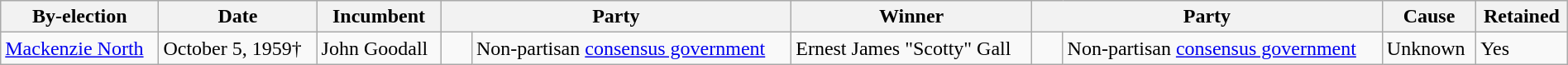<table class=wikitable style="width:100%">
<tr>
<th>By-election</th>
<th>Date</th>
<th>Incumbent</th>
<th colspan=2>Party</th>
<th>Winner</th>
<th colspan=2>Party</th>
<th>Cause</th>
<th>Retained</th>
</tr>
<tr>
<td><a href='#'>Mackenzie North</a></td>
<td>October 5, 1959†</td>
<td>John Goodall</td>
<td>    </td>
<td>Non-partisan <a href='#'>consensus government</a></td>
<td>Ernest James "Scotty" Gall</td>
<td>    </td>
<td>Non-partisan <a href='#'>consensus government</a></td>
<td>Unknown</td>
<td>Yes</td>
</tr>
</table>
